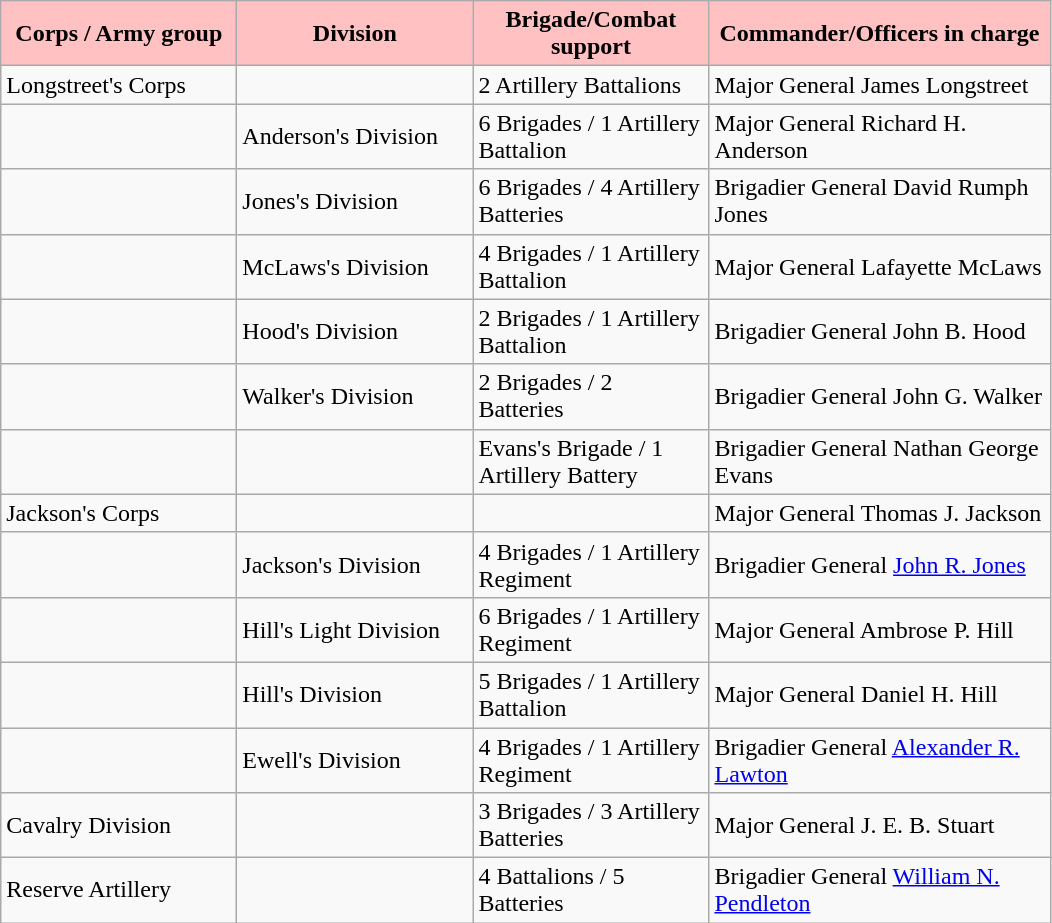<table class="wikitable">
<tr>
<th style="width:150px; background:#ffc1c1;">Corps / Army group</th>
<th style="width:150px; background:#ffc1c1;">Division</th>
<th style="width:150px; background:#ffc1c1;">Brigade/Combat support</th>
<th style="width:220px; background:#ffc1c1;">Commander/Officers in charge</th>
</tr>
<tr>
<td>Longstreet's Corps</td>
<td></td>
<td>2 Artillery Battalions</td>
<td>Major General James Longstreet</td>
</tr>
<tr>
<td></td>
<td>Anderson's Division</td>
<td>6 Brigades / 1 Artillery Battalion</td>
<td>Major General Richard H. Anderson</td>
</tr>
<tr>
<td></td>
<td>Jones's Division</td>
<td>6 Brigades / 4 Artillery Batteries</td>
<td>Brigadier General David Rumph Jones</td>
</tr>
<tr>
<td></td>
<td>McLaws's Division</td>
<td>4 Brigades / 1 Artillery Battalion</td>
<td>Major General Lafayette McLaws</td>
</tr>
<tr>
<td></td>
<td>Hood's Division</td>
<td>2 Brigades / 1 Artillery Battalion</td>
<td>Brigadier General John B. Hood</td>
</tr>
<tr>
<td></td>
<td>Walker's Division</td>
<td>2 Brigades / 2 Batteries</td>
<td>Brigadier General John G. Walker</td>
</tr>
<tr>
<td></td>
<td></td>
<td>Evans's Brigade / 1 Artillery Battery</td>
<td>Brigadier General Nathan George Evans</td>
</tr>
<tr>
<td>Jackson's Corps</td>
<td></td>
<td></td>
<td>Major General Thomas J. Jackson</td>
</tr>
<tr>
<td></td>
<td>Jackson's Division</td>
<td>4 Brigades / 1 Artillery Regiment</td>
<td>Brigadier General <a href='#'>John R. Jones</a></td>
</tr>
<tr>
<td></td>
<td>Hill's Light Division</td>
<td>6 Brigades / 1 Artillery Regiment</td>
<td>Major General Ambrose P. Hill</td>
</tr>
<tr>
<td></td>
<td>Hill's Division</td>
<td>5 Brigades / 1 Artillery Battalion</td>
<td>Major General Daniel H. Hill</td>
</tr>
<tr>
<td></td>
<td>Ewell's Division</td>
<td>4 Brigades / 1 Artillery Regiment</td>
<td>Brigadier General <a href='#'>Alexander R. Lawton</a></td>
</tr>
<tr>
<td>Cavalry Division</td>
<td></td>
<td>3 Brigades / 3 Artillery Batteries</td>
<td>Major General J. E. B. Stuart</td>
</tr>
<tr>
<td>Reserve Artillery</td>
<td></td>
<td>4 Battalions / 5 Batteries</td>
<td>Brigadier General <a href='#'>William N. Pendleton</a></td>
</tr>
</table>
